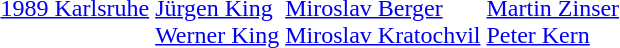<table>
<tr>
<td><a href='#'>1989 Karlsruhe</a></td>
<td><br><a href='#'>Jürgen King</a><br><a href='#'>Werner King</a></td>
<td><br><a href='#'>Miroslav Berger</a><br><a href='#'>Miroslav Kratochvil</a></td>
<td><br><a href='#'>Martin Zinser</a><br><a href='#'>Peter Kern</a></td>
</tr>
</table>
